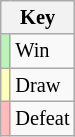<table class="wikitable" style="font-size: 85%">
<tr>
<th colspan="2">Key</th>
</tr>
<tr>
<td bgcolor=#BBF3BB></td>
<td>Win</td>
</tr>
<tr>
<td bgcolor=#FFFFBB></td>
<td>Draw</td>
</tr>
<tr>
<td bgcolor=#FFBBBB></td>
<td>Defeat</td>
</tr>
</table>
